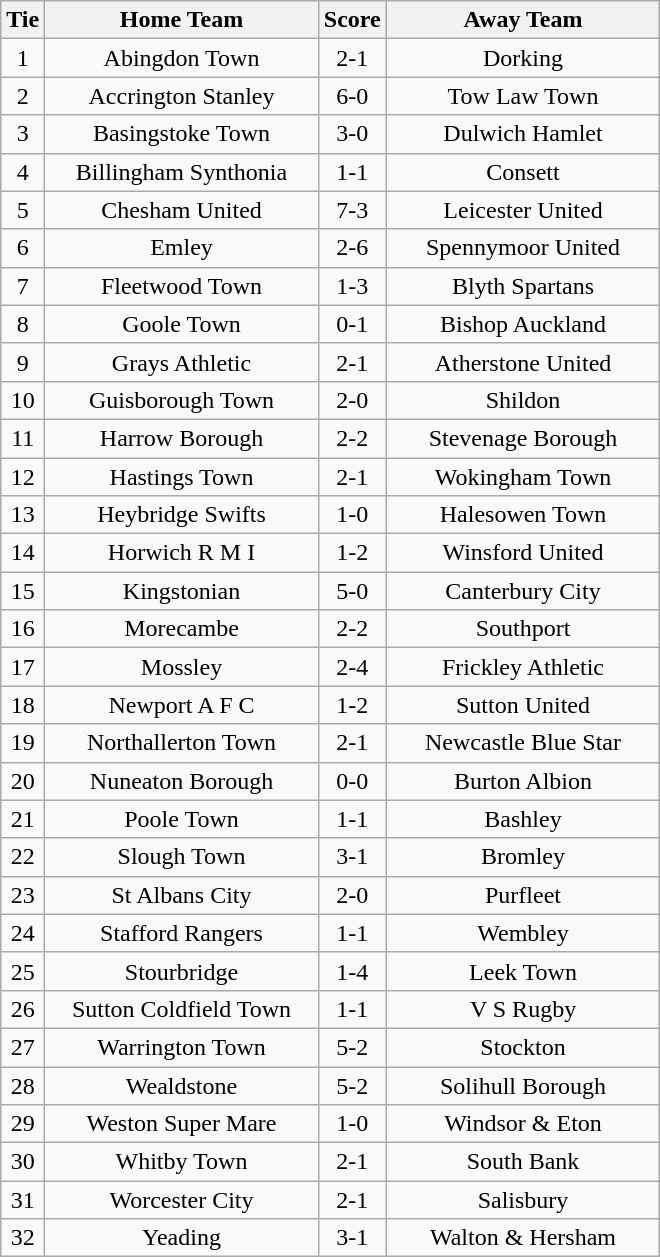<table class="wikitable" style="text-align:center;">
<tr>
<th width=20>Tie</th>
<th width=175>Home Team</th>
<th width=20>Score</th>
<th width=175>Away Team</th>
</tr>
<tr>
<td>1</td>
<td>Abingdon Town</td>
<td>2-1</td>
<td>Dorking</td>
</tr>
<tr>
<td>2</td>
<td>Accrington Stanley</td>
<td>6-0</td>
<td>Tow Law Town</td>
</tr>
<tr>
<td>3</td>
<td>Basingstoke Town</td>
<td>3-0</td>
<td>Dulwich Hamlet</td>
</tr>
<tr>
<td>4</td>
<td>Billingham Synthonia</td>
<td>1-1</td>
<td>Consett</td>
</tr>
<tr>
<td>5</td>
<td>Chesham United</td>
<td>7-3</td>
<td>Leicester United</td>
</tr>
<tr>
<td>6</td>
<td>Emley</td>
<td>2-6</td>
<td>Spennymoor United</td>
</tr>
<tr>
<td>7</td>
<td>Fleetwood Town</td>
<td>1-3</td>
<td>Blyth Spartans</td>
</tr>
<tr>
<td>8</td>
<td>Goole Town</td>
<td>0-1</td>
<td>Bishop Auckland</td>
</tr>
<tr>
<td>9</td>
<td>Grays Athletic</td>
<td>2-1</td>
<td>Atherstone United</td>
</tr>
<tr>
<td>10</td>
<td>Guisborough Town</td>
<td>2-0</td>
<td>Shildon</td>
</tr>
<tr>
<td>11</td>
<td>Harrow Borough</td>
<td>2-2</td>
<td>Stevenage Borough</td>
</tr>
<tr>
<td>12</td>
<td>Hastings Town</td>
<td>2-1</td>
<td>Wokingham Town</td>
</tr>
<tr>
<td>13</td>
<td>Heybridge Swifts</td>
<td>1-0</td>
<td>Halesowen Town</td>
</tr>
<tr>
<td>14</td>
<td>Horwich R M I</td>
<td>1-2</td>
<td>Winsford United</td>
</tr>
<tr>
<td>15</td>
<td>Kingstonian</td>
<td>5-0</td>
<td>Canterbury City</td>
</tr>
<tr>
<td>16</td>
<td>Morecambe</td>
<td>2-2</td>
<td>Southport</td>
</tr>
<tr>
<td>17</td>
<td>Mossley</td>
<td>2-4</td>
<td>Frickley Athletic</td>
</tr>
<tr>
<td>18</td>
<td>Newport A F C</td>
<td>1-2</td>
<td>Sutton United</td>
</tr>
<tr>
<td>19</td>
<td>Northallerton Town</td>
<td>2-1</td>
<td>Newcastle Blue Star</td>
</tr>
<tr>
<td>20</td>
<td>Nuneaton Borough</td>
<td>0-0</td>
<td>Burton Albion</td>
</tr>
<tr>
<td>21</td>
<td>Poole Town</td>
<td>1-1</td>
<td>Bashley</td>
</tr>
<tr>
<td>22</td>
<td>Slough Town</td>
<td>3-1</td>
<td>Bromley</td>
</tr>
<tr>
<td>23</td>
<td>St Albans City</td>
<td>2-0</td>
<td>Purfleet</td>
</tr>
<tr>
<td>24</td>
<td>Stafford Rangers</td>
<td>1-1</td>
<td>Wembley</td>
</tr>
<tr>
<td>25</td>
<td>Stourbridge</td>
<td>1-4</td>
<td>Leek Town</td>
</tr>
<tr>
<td>26</td>
<td>Sutton Coldfield Town</td>
<td>1-1</td>
<td>V S Rugby</td>
</tr>
<tr>
<td>27</td>
<td>Warrington Town</td>
<td>5-2</td>
<td>Stockton</td>
</tr>
<tr>
<td>28</td>
<td>Wealdstone</td>
<td>5-2</td>
<td>Solihull Borough</td>
</tr>
<tr>
<td>29</td>
<td>Weston Super Mare</td>
<td>1-0</td>
<td>Windsor & Eton</td>
</tr>
<tr>
<td>30</td>
<td>Whitby Town</td>
<td>2-1</td>
<td>South Bank</td>
</tr>
<tr>
<td>31</td>
<td>Worcester City</td>
<td>2-1</td>
<td>Salisbury</td>
</tr>
<tr>
<td>32</td>
<td>Yeading</td>
<td>3-1</td>
<td>Walton & Hersham</td>
</tr>
</table>
